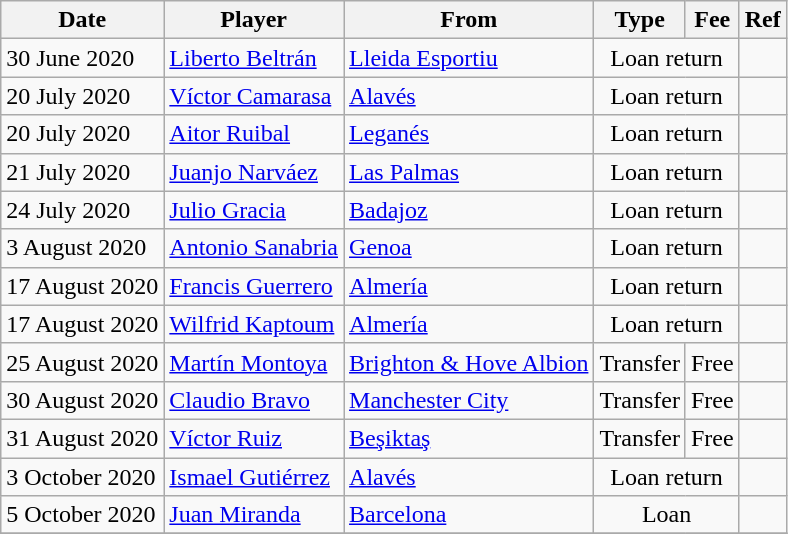<table class="wikitable">
<tr>
<th>Date</th>
<th>Player</th>
<th>From</th>
<th>Type</th>
<th>Fee</th>
<th>Ref</th>
</tr>
<tr>
<td>30 June 2020</td>
<td> <a href='#'>Liberto Beltrán</a></td>
<td><a href='#'>Lleida Esportiu</a></td>
<td align=center colspan=2>Loan return</td>
<td align=center></td>
</tr>
<tr>
<td>20 July 2020</td>
<td> <a href='#'>Víctor Camarasa</a></td>
<td><a href='#'>Alavés</a></td>
<td align=center colspan=2>Loan return</td>
<td align=center></td>
</tr>
<tr>
<td>20 July 2020</td>
<td> <a href='#'>Aitor Ruibal</a></td>
<td><a href='#'>Leganés</a></td>
<td align=center colspan=2>Loan return</td>
<td align=center></td>
</tr>
<tr>
<td>21 July 2020</td>
<td> <a href='#'>Juanjo Narváez</a></td>
<td><a href='#'>Las Palmas</a></td>
<td align=center colspan=2>Loan return</td>
<td align=center></td>
</tr>
<tr>
<td>24 July 2020</td>
<td> <a href='#'>Julio Gracia</a></td>
<td><a href='#'>Badajoz</a></td>
<td align=center colspan=2>Loan return</td>
<td align=center></td>
</tr>
<tr>
<td>3 August 2020</td>
<td> <a href='#'>Antonio Sanabria</a></td>
<td> <a href='#'>Genoa</a></td>
<td align=center colspan=2>Loan return</td>
<td align=center></td>
</tr>
<tr>
<td>17 August 2020</td>
<td> <a href='#'>Francis Guerrero</a></td>
<td><a href='#'>Almería</a></td>
<td align=center colspan=2>Loan return</td>
<td align=center></td>
</tr>
<tr>
<td>17 August 2020</td>
<td> <a href='#'>Wilfrid Kaptoum</a></td>
<td><a href='#'>Almería</a></td>
<td align=center colspan=2>Loan return</td>
<td align=center></td>
</tr>
<tr>
<td>25 August 2020</td>
<td> <a href='#'>Martín Montoya</a></td>
<td> <a href='#'>Brighton & Hove Albion</a></td>
<td align=center>Transfer</td>
<td align=center>Free</td>
<td align=center></td>
</tr>
<tr>
<td>30 August 2020</td>
<td> <a href='#'>Claudio Bravo</a></td>
<td> <a href='#'>Manchester City</a></td>
<td align=center>Transfer</td>
<td align=center>Free</td>
<td align=center></td>
</tr>
<tr>
<td>31 August 2020</td>
<td> <a href='#'>Víctor Ruiz</a></td>
<td> <a href='#'>Beşiktaş</a></td>
<td align=center>Transfer</td>
<td align=center>Free</td>
<td align=center></td>
</tr>
<tr>
<td>3 October 2020</td>
<td> <a href='#'>Ismael Gutiérrez</a></td>
<td><a href='#'>Alavés</a></td>
<td align=center colspan=2>Loan return</td>
<td align=center></td>
</tr>
<tr>
<td>5 October 2020</td>
<td> <a href='#'>Juan Miranda</a></td>
<td><a href='#'>Barcelona</a></td>
<td align=center colspan=2>Loan</td>
<td align=center></td>
</tr>
<tr>
</tr>
</table>
